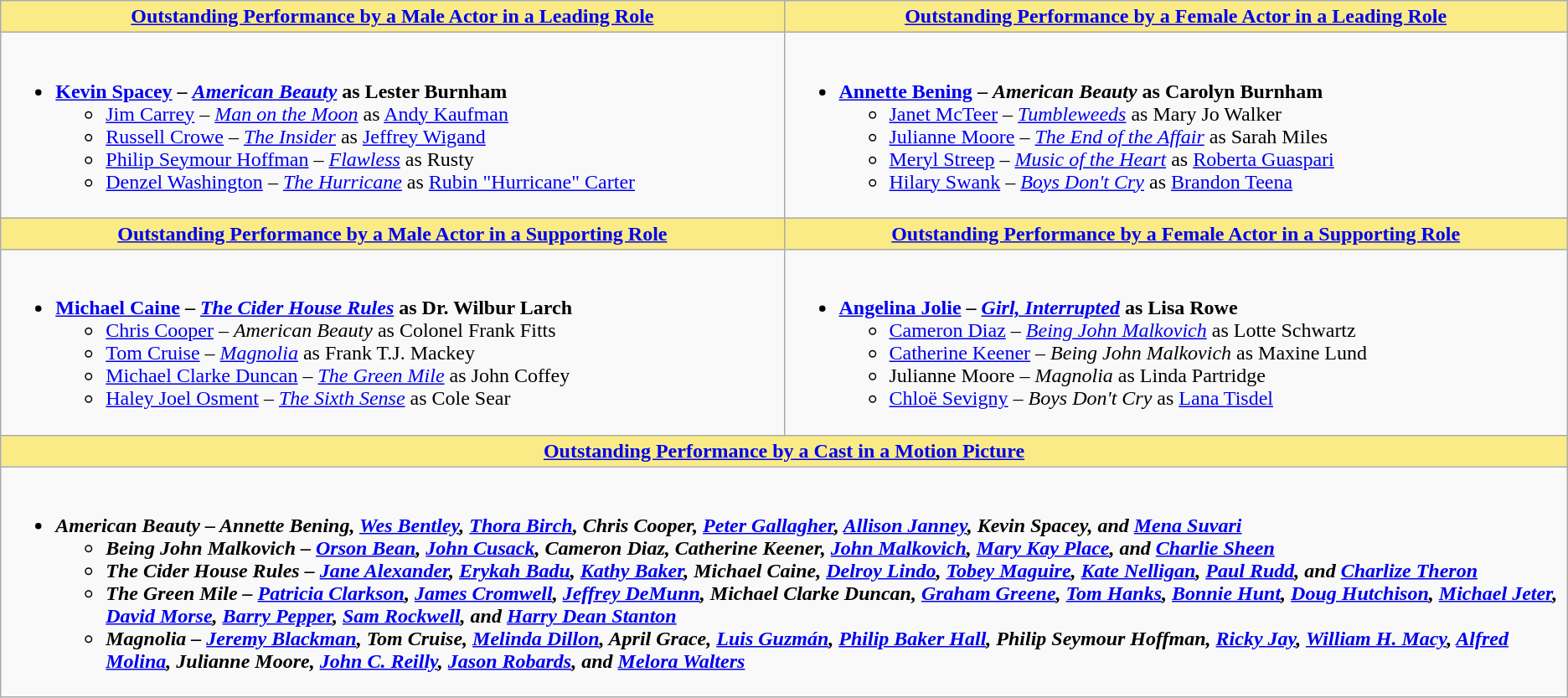<table class=wikitable style="width="100%">
<tr>
<th style="background:#FAEB86;" width="50%"><a href='#'>Outstanding Performance by a Male Actor in a Leading Role</a></th>
<th style="background:#FAEB86;" width="50%"><a href='#'>Outstanding Performance by a Female Actor in a Leading Role</a></th>
</tr>
<tr>
<td valign="top"><br><ul><li><strong><a href='#'>Kevin Spacey</a> – <em><a href='#'>American Beauty</a></em> as Lester Burnham</strong><ul><li><a href='#'>Jim Carrey</a> – <em><a href='#'>Man on the Moon</a></em> as <a href='#'>Andy Kaufman</a></li><li><a href='#'>Russell Crowe</a> – <em><a href='#'>The Insider</a></em> as <a href='#'>Jeffrey Wigand</a></li><li><a href='#'>Philip Seymour Hoffman</a> – <em><a href='#'>Flawless</a></em> as Rusty</li><li><a href='#'>Denzel Washington</a> – <em><a href='#'>The Hurricane</a></em> as <a href='#'>Rubin "Hurricane" Carter</a></li></ul></li></ul></td>
<td valign="top"><br><ul><li><strong><a href='#'>Annette Bening</a> – <em>American Beauty</em> as Carolyn Burnham</strong><ul><li><a href='#'>Janet McTeer</a> – <em><a href='#'>Tumbleweeds</a></em> as Mary Jo Walker</li><li><a href='#'>Julianne Moore</a> – <em><a href='#'>The End of the Affair</a></em> as Sarah Miles</li><li><a href='#'>Meryl Streep</a> – <em><a href='#'>Music of the Heart</a></em> as <a href='#'>Roberta Guaspari</a></li><li><a href='#'>Hilary Swank</a> – <em><a href='#'>Boys Don't Cry</a></em> as <a href='#'>Brandon Teena</a></li></ul></li></ul></td>
</tr>
<tr>
<th style="background:#FAEB86;"><a href='#'>Outstanding Performance by a Male Actor in a Supporting Role</a></th>
<th style="background:#FAEB86;"><a href='#'>Outstanding Performance by a Female Actor in a Supporting Role</a></th>
</tr>
<tr>
<td valign="top"><br><ul><li><strong><a href='#'>Michael Caine</a> – <em><a href='#'>The Cider House Rules</a></em> as Dr. Wilbur Larch</strong><ul><li><a href='#'>Chris Cooper</a> – <em>American Beauty</em> as Colonel Frank Fitts</li><li><a href='#'>Tom Cruise</a> – <em><a href='#'>Magnolia</a></em> as Frank T.J. Mackey</li><li><a href='#'>Michael Clarke Duncan</a> – <em><a href='#'>The Green Mile</a></em> as John Coffey</li><li><a href='#'>Haley Joel Osment</a> – <em><a href='#'>The Sixth Sense</a></em> as Cole Sear</li></ul></li></ul></td>
<td valign="top"><br><ul><li><strong><a href='#'>Angelina Jolie</a> – <em><a href='#'>Girl, Interrupted</a></em> as Lisa Rowe</strong><ul><li><a href='#'>Cameron Diaz</a> – <em><a href='#'>Being John Malkovich</a></em> as Lotte Schwartz</li><li><a href='#'>Catherine Keener</a> – <em>Being John Malkovich</em> as Maxine Lund</li><li>Julianne Moore – <em>Magnolia</em> as Linda Partridge</li><li><a href='#'>Chloë Sevigny</a> – <em>Boys Don't Cry</em> as <a href='#'>Lana Tisdel</a></li></ul></li></ul></td>
</tr>
<tr>
<th colspan="2" style="background:#FAEB86;"><a href='#'>Outstanding Performance by a Cast in a Motion Picture</a></th>
</tr>
<tr>
<td colspan="2" style="vertical-align:top;"><br><ul><li><strong><em>American Beauty<em> – Annette Bening, <a href='#'>Wes Bentley</a>, <a href='#'>Thora Birch</a>, Chris Cooper, <a href='#'>Peter Gallagher</a>, <a href='#'>Allison Janney</a>, Kevin Spacey, and <a href='#'>Mena Suvari</a><strong><ul><li></em>Being John Malkovich<em> – <a href='#'>Orson Bean</a>, <a href='#'>John Cusack</a>, Cameron Diaz, Catherine Keener, <a href='#'>John Malkovich</a>, <a href='#'>Mary Kay Place</a>, and <a href='#'>Charlie Sheen</a></li><li></em>The Cider House Rules<em> – <a href='#'>Jane Alexander</a>, <a href='#'>Erykah Badu</a>, <a href='#'>Kathy Baker</a>, Michael Caine, <a href='#'>Delroy Lindo</a>, <a href='#'>Tobey Maguire</a>, <a href='#'>Kate Nelligan</a>, <a href='#'>Paul Rudd</a>, and <a href='#'>Charlize Theron</a></li><li></em>The Green Mile<em> – <a href='#'>Patricia Clarkson</a>, <a href='#'>James Cromwell</a>, <a href='#'>Jeffrey DeMunn</a>, Michael Clarke Duncan, <a href='#'>Graham Greene</a>, <a href='#'>Tom Hanks</a>, <a href='#'>Bonnie Hunt</a>, <a href='#'>Doug Hutchison</a>, <a href='#'>Michael Jeter</a>, <a href='#'>David Morse</a>, <a href='#'>Barry Pepper</a>, <a href='#'>Sam Rockwell</a>, and <a href='#'>Harry Dean Stanton</a></li><li></em>Magnolia<em> – <a href='#'>Jeremy Blackman</a>, Tom Cruise, <a href='#'>Melinda Dillon</a>, April Grace, <a href='#'>Luis Guzmán</a>, <a href='#'>Philip Baker Hall</a>, Philip Seymour Hoffman, <a href='#'>Ricky Jay</a>, <a href='#'>William H. Macy</a>, <a href='#'>Alfred Molina</a>, Julianne Moore, <a href='#'>John C. Reilly</a>, <a href='#'>Jason Robards</a>, and <a href='#'>Melora Walters</a></li></ul></li></ul></td>
</tr>
</table>
